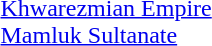<table - valign=top>
<tr>
<td colspan=100% style="text-align:left"><br> <a href='#'>Khwarezmian Empire</a> <br>
 <a href='#'>Mamluk Sultanate</a></td>
</tr>
</table>
